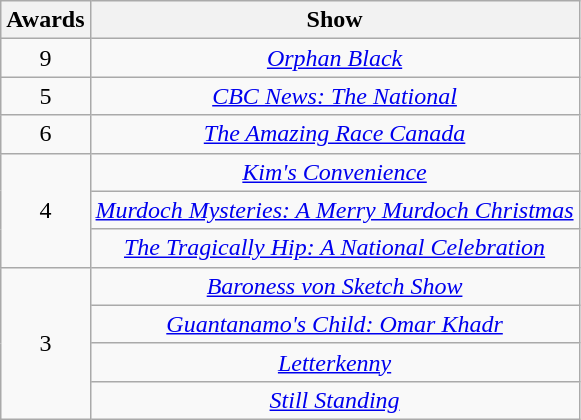<table class="wikitable" style="text-align: center">
<tr>
<th scope="col">Awards</th>
<th scope="col">Show</th>
</tr>
<tr>
<td>9</td>
<td><em><a href='#'>Orphan Black</a></em></td>
</tr>
<tr>
<td>5</td>
<td><em><a href='#'>CBC News: The National</a></em></td>
</tr>
<tr>
<td>6</td>
<td><em><a href='#'>The Amazing Race Canada</a></em></td>
</tr>
<tr>
<td rowspan=3 style="text-align:center;">4</td>
<td><em><a href='#'>Kim's Convenience</a></em></td>
</tr>
<tr>
<td><em><a href='#'>Murdoch Mysteries: A Merry Murdoch Christmas</a></em></td>
</tr>
<tr>
<td><em><a href='#'>The Tragically Hip: A National Celebration</a></em></td>
</tr>
<tr>
<td rowspan=4 style="text-align:center;">3</td>
<td><em><a href='#'>Baroness von Sketch Show</a></em></td>
</tr>
<tr>
<td><em><a href='#'>Guantanamo's Child: Omar Khadr</a></em></td>
</tr>
<tr>
<td><em><a href='#'>Letterkenny</a></em></td>
</tr>
<tr>
<td><em><a href='#'>Still Standing</a></em></td>
</tr>
</table>
